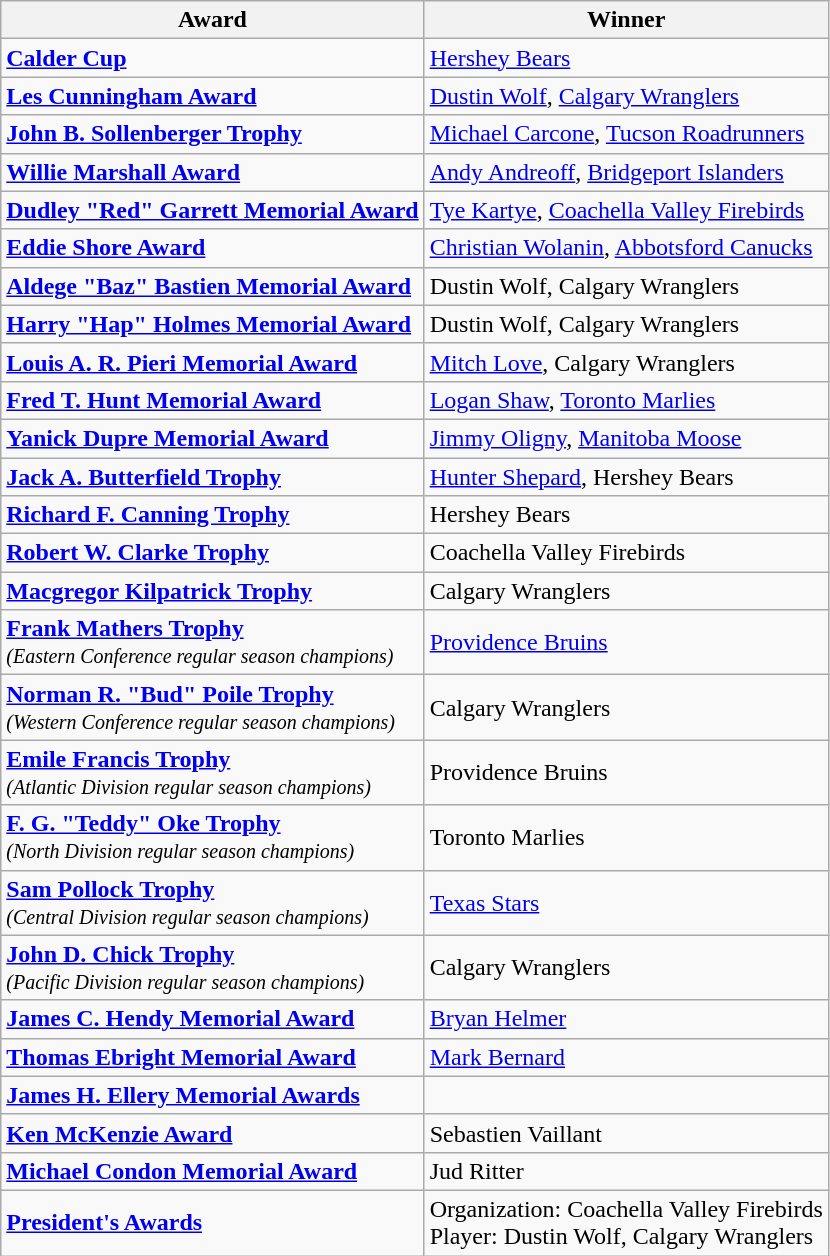<table class="wikitable">
<tr>
<th>Award</th>
<th>Winner</th>
</tr>
<tr>
<td><strong><a href='#'>Calder Cup</a> </strong></td>
<td><a href='#'>Hershey Bears</a></td>
</tr>
<tr>
<td><strong><a href='#'>Les Cunningham Award</a> </strong></td>
<td><a href='#'>Dustin Wolf</a>, <a href='#'>Calgary Wranglers</a></td>
</tr>
<tr>
<td><strong><a href='#'>John B. Sollenberger Trophy</a> </strong></td>
<td><a href='#'>Michael Carcone</a>, <a href='#'>Tucson Roadrunners</a></td>
</tr>
<tr>
<td><strong><a href='#'>Willie Marshall Award</a> </strong></td>
<td><a href='#'>Andy Andreoff</a>, <a href='#'>Bridgeport Islanders</a></td>
</tr>
<tr>
<td><strong><a href='#'>Dudley "Red" Garrett Memorial Award</a> </strong></td>
<td><a href='#'>Tye Kartye</a>, <a href='#'>Coachella Valley Firebirds</a></td>
</tr>
<tr>
<td><strong><a href='#'>Eddie Shore Award</a> </strong></td>
<td><a href='#'>Christian Wolanin</a>, <a href='#'>Abbotsford Canucks</a></td>
</tr>
<tr>
<td><strong><a href='#'>Aldege "Baz" Bastien Memorial Award</a> </strong></td>
<td>Dustin Wolf, Calgary Wranglers</td>
</tr>
<tr>
<td><strong><a href='#'>Harry "Hap" Holmes Memorial Award</a> </strong></td>
<td>Dustin Wolf, Calgary Wranglers</td>
</tr>
<tr>
<td><strong><a href='#'>Louis A. R. Pieri Memorial Award</a> </strong></td>
<td><a href='#'>Mitch Love</a>, Calgary Wranglers</td>
</tr>
<tr>
<td><strong><a href='#'>Fred T. Hunt Memorial Award</a> </strong></td>
<td><a href='#'>Logan Shaw</a>, <a href='#'>Toronto Marlies</a></td>
</tr>
<tr>
<td><strong><a href='#'>Yanick Dupre Memorial Award</a> </strong></td>
<td><a href='#'>Jimmy Oligny</a>, <a href='#'>Manitoba Moose</a></td>
</tr>
<tr>
<td><strong><a href='#'>Jack A. Butterfield Trophy</a> </strong></td>
<td><a href='#'>Hunter Shepard</a>, Hershey Bears</td>
</tr>
<tr>
<td><strong><a href='#'>Richard F. Canning Trophy</a> </strong></td>
<td>Hershey Bears</td>
</tr>
<tr>
<td><strong><a href='#'>Robert W. Clarke Trophy</a> </strong></td>
<td>Coachella Valley Firebirds</td>
</tr>
<tr>
<td><strong><a href='#'>Macgregor Kilpatrick Trophy</a></strong></td>
<td>Calgary Wranglers</td>
</tr>
<tr>
<td><strong><a href='#'>Frank Mathers Trophy</a></strong><br><small><em>(Eastern Conference regular season champions)</em></small></td>
<td><a href='#'>Providence Bruins</a></td>
</tr>
<tr>
<td><strong><a href='#'>Norman R. "Bud" Poile Trophy</a></strong><br><small><em>(Western Conference regular season champions)</em></small></td>
<td>Calgary Wranglers</td>
</tr>
<tr>
<td><strong><a href='#'>Emile Francis Trophy</a> </strong><br><small><em>(Atlantic Division regular season champions)</em></small></td>
<td>Providence Bruins</td>
</tr>
<tr>
<td><strong><a href='#'>F. G. "Teddy" Oke Trophy</a></strong><br><small><em>(North Division regular season champions)</em></small></td>
<td>Toronto Marlies</td>
</tr>
<tr>
<td><strong><a href='#'>Sam Pollock Trophy</a></strong><br><small><em>(Central Division regular season champions)</em></small></td>
<td><a href='#'>Texas Stars</a></td>
</tr>
<tr>
<td><strong><a href='#'>John D. Chick Trophy</a></strong><br><small><em>(Pacific Division regular season champions)</em></small></td>
<td>Calgary Wranglers</td>
</tr>
<tr>
<td><strong><a href='#'>James C. Hendy Memorial Award</a></strong></td>
<td><a href='#'>Bryan Helmer</a></td>
</tr>
<tr>
<td><strong><a href='#'>Thomas Ebright Memorial Award</a></strong></td>
<td><a href='#'>Mark Bernard</a></td>
</tr>
<tr>
<td><strong><a href='#'>James H. Ellery Memorial Awards</a></strong></td>
<td></td>
</tr>
<tr>
<td><strong><a href='#'>Ken McKenzie Award</a></strong></td>
<td>Sebastien Vaillant</td>
</tr>
<tr>
<td><strong><a href='#'>Michael Condon Memorial Award</a></strong></td>
<td>Jud Ritter</td>
</tr>
<tr>
<td><strong><a href='#'>President's Awards</a></strong></td>
<td>Organization: Coachella Valley Firebirds <br>Player: Dustin Wolf, Calgary Wranglers</td>
</tr>
</table>
